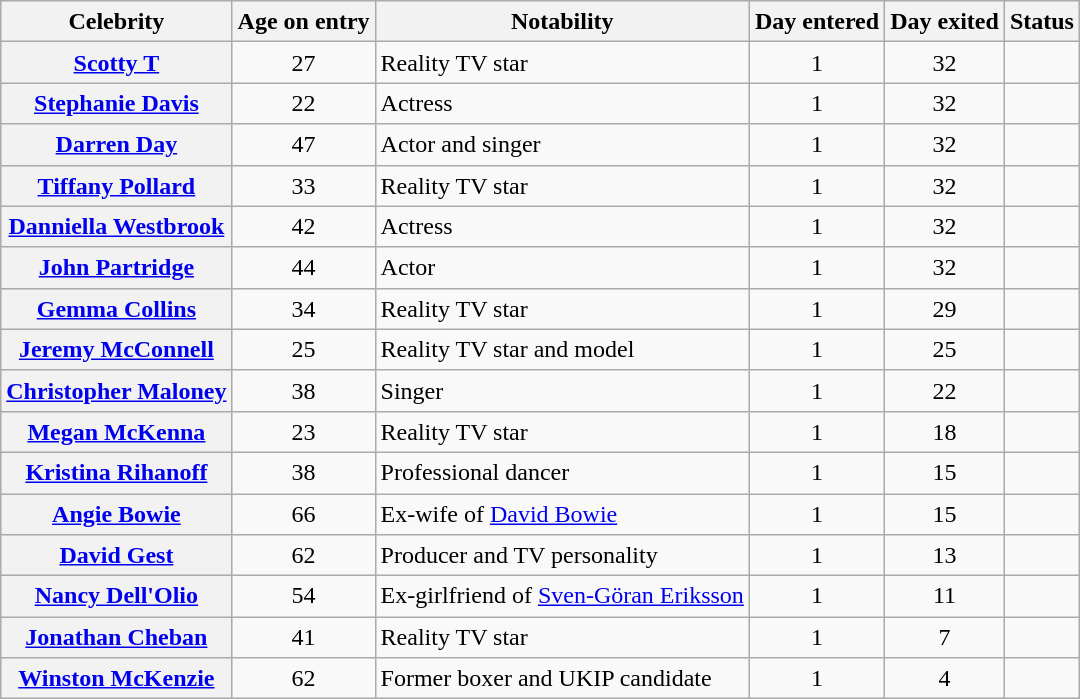<table class="wikitable sortable" style="text-align:left; line-height:20px; width:auto;">
<tr>
<th scope="col">Celebrity</th>
<th scope="col">Age on entry</th>
<th scope="col">Notability</th>
<th scope="col">Day entered</th>
<th scope="col">Day exited</th>
<th scope="col">Status</th>
</tr>
<tr>
<th scope="row"><a href='#'>Scotty T</a></th>
<td align="center">27</td>
<td>Reality TV star</td>
<td align="center">1</td>
<td align="center">32</td>
<td></td>
</tr>
<tr>
<th scope="row"><a href='#'>Stephanie Davis</a></th>
<td align="center">22</td>
<td>Actress</td>
<td align="center">1</td>
<td align="center">32</td>
<td></td>
</tr>
<tr>
<th scope="row"><a href='#'>Darren Day</a></th>
<td align="center">47</td>
<td>Actor and singer</td>
<td align="center">1</td>
<td align="center">32</td>
<td></td>
</tr>
<tr>
<th scope="row"><a href='#'>Tiffany Pollard</a></th>
<td align="center">33</td>
<td>Reality TV star</td>
<td align="center">1</td>
<td align="center">32</td>
<td></td>
</tr>
<tr>
<th scope="row"><a href='#'>Danniella Westbrook</a></th>
<td align="center">42</td>
<td>Actress</td>
<td align="center">1</td>
<td align="center">32</td>
<td></td>
</tr>
<tr>
<th scope="row"><a href='#'>John Partridge</a></th>
<td align="center">44</td>
<td>Actor</td>
<td align="center">1</td>
<td align="center">32</td>
<td></td>
</tr>
<tr>
<th scope="row"><a href='#'>Gemma Collins</a></th>
<td align="center">34</td>
<td>Reality TV star</td>
<td align="center">1</td>
<td align="center">29</td>
<td></td>
</tr>
<tr>
<th scope="row"><a href='#'>Jeremy McConnell</a></th>
<td align="center">25</td>
<td>Reality TV star and model</td>
<td align="center">1</td>
<td align="center">25</td>
<td></td>
</tr>
<tr>
<th scope="row"><a href='#'>Christopher Maloney</a></th>
<td align="center">38</td>
<td>Singer</td>
<td align="center">1</td>
<td align="center">22</td>
<td></td>
</tr>
<tr>
<th scope="row"><a href='#'>Megan McKenna</a></th>
<td align="center">23</td>
<td>Reality TV star</td>
<td align="center">1</td>
<td align="center">18</td>
<td></td>
</tr>
<tr>
<th scope="row"><a href='#'>Kristina Rihanoff</a></th>
<td align="center">38</td>
<td>Professional dancer</td>
<td align="center">1</td>
<td align="center">15</td>
<td></td>
</tr>
<tr>
<th scope="row"><a href='#'>Angie Bowie</a></th>
<td align="center">66</td>
<td>Ex-wife of <a href='#'>David Bowie</a></td>
<td align="center">1</td>
<td align="center">15</td>
<td></td>
</tr>
<tr>
<th scope="row"><a href='#'>David Gest</a></th>
<td align="center">62</td>
<td>Producer and TV personality</td>
<td align="center">1</td>
<td align="center">13</td>
<td></td>
</tr>
<tr>
<th scope="row"><a href='#'>Nancy Dell'Olio</a></th>
<td align="center">54</td>
<td>Ex-girlfriend of <a href='#'>Sven-Göran Eriksson</a></td>
<td align="center">1</td>
<td align="center">11</td>
<td></td>
</tr>
<tr>
<th scope="row"><a href='#'>Jonathan Cheban</a></th>
<td align="center">41</td>
<td>Reality TV star</td>
<td align="center">1</td>
<td align="center">7</td>
<td></td>
</tr>
<tr>
<th scope="row"><a href='#'>Winston McKenzie</a></th>
<td align="center">62</td>
<td>Former boxer and UKIP candidate</td>
<td align="center">1</td>
<td align="center">4</td>
<td></td>
</tr>
</table>
